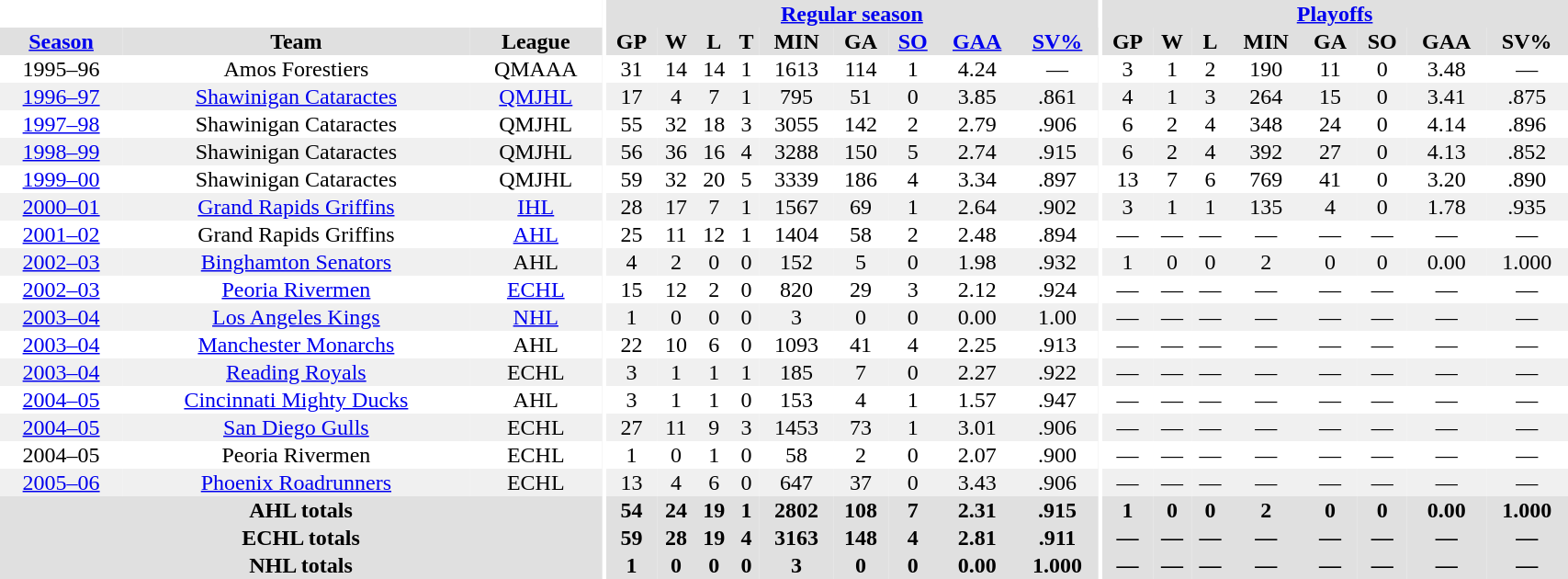<table border="0" cellpadding="1" cellspacing="0" style="width:90%; text-align:center;">
<tr bgcolor="#e0e0e0">
<th colspan="3" bgcolor="#ffffff"></th>
<th rowspan="99" bgcolor="#ffffff"></th>
<th colspan="9" bgcolor="#e0e0e0"><a href='#'>Regular season</a></th>
<th rowspan="99" bgcolor="#ffffff"></th>
<th colspan="8" bgcolor="#e0e0e0"><a href='#'>Playoffs</a></th>
</tr>
<tr bgcolor="#e0e0e0">
<th><a href='#'>Season</a></th>
<th>Team</th>
<th>League</th>
<th>GP</th>
<th>W</th>
<th>L</th>
<th>T</th>
<th>MIN</th>
<th>GA</th>
<th><a href='#'>SO</a></th>
<th><a href='#'>GAA</a></th>
<th><a href='#'>SV%</a></th>
<th>GP</th>
<th>W</th>
<th>L</th>
<th>MIN</th>
<th>GA</th>
<th>SO</th>
<th>GAA</th>
<th>SV%</th>
</tr>
<tr>
<td>1995–96</td>
<td>Amos Forestiers</td>
<td>QMAAA</td>
<td>31</td>
<td>14</td>
<td>14</td>
<td>1</td>
<td>1613</td>
<td>114</td>
<td>1</td>
<td>4.24</td>
<td>—</td>
<td>3</td>
<td>1</td>
<td>2</td>
<td>190</td>
<td>11</td>
<td>0</td>
<td>3.48</td>
<td>—</td>
</tr>
<tr bgcolor="#f0f0f0">
<td><a href='#'>1996–97</a></td>
<td><a href='#'>Shawinigan Cataractes</a></td>
<td><a href='#'>QMJHL</a></td>
<td>17</td>
<td>4</td>
<td>7</td>
<td>1</td>
<td>795</td>
<td>51</td>
<td>0</td>
<td>3.85</td>
<td>.861</td>
<td>4</td>
<td>1</td>
<td>3</td>
<td>264</td>
<td>15</td>
<td>0</td>
<td>3.41</td>
<td>.875</td>
</tr>
<tr>
<td><a href='#'>1997–98</a></td>
<td>Shawinigan Cataractes</td>
<td>QMJHL</td>
<td>55</td>
<td>32</td>
<td>18</td>
<td>3</td>
<td>3055</td>
<td>142</td>
<td>2</td>
<td>2.79</td>
<td>.906</td>
<td>6</td>
<td>2</td>
<td>4</td>
<td>348</td>
<td>24</td>
<td>0</td>
<td>4.14</td>
<td>.896</td>
</tr>
<tr bgcolor="#f0f0f0">
<td><a href='#'>1998–99</a></td>
<td>Shawinigan Cataractes</td>
<td>QMJHL</td>
<td>56</td>
<td>36</td>
<td>16</td>
<td>4</td>
<td>3288</td>
<td>150</td>
<td>5</td>
<td>2.74</td>
<td>.915</td>
<td>6</td>
<td>2</td>
<td>4</td>
<td>392</td>
<td>27</td>
<td>0</td>
<td>4.13</td>
<td>.852</td>
</tr>
<tr>
<td><a href='#'>1999–00</a></td>
<td>Shawinigan Cataractes</td>
<td>QMJHL</td>
<td>59</td>
<td>32</td>
<td>20</td>
<td>5</td>
<td>3339</td>
<td>186</td>
<td>4</td>
<td>3.34</td>
<td>.897</td>
<td>13</td>
<td>7</td>
<td>6</td>
<td>769</td>
<td>41</td>
<td>0</td>
<td>3.20</td>
<td>.890</td>
</tr>
<tr bgcolor="#f0f0f0">
<td><a href='#'>2000–01</a></td>
<td><a href='#'>Grand Rapids Griffins</a></td>
<td><a href='#'>IHL</a></td>
<td>28</td>
<td>17</td>
<td>7</td>
<td>1</td>
<td>1567</td>
<td>69</td>
<td>1</td>
<td>2.64</td>
<td>.902</td>
<td>3</td>
<td>1</td>
<td>1</td>
<td>135</td>
<td>4</td>
<td>0</td>
<td>1.78</td>
<td>.935</td>
</tr>
<tr>
<td><a href='#'>2001–02</a></td>
<td>Grand Rapids Griffins</td>
<td><a href='#'>AHL</a></td>
<td>25</td>
<td>11</td>
<td>12</td>
<td>1</td>
<td>1404</td>
<td>58</td>
<td>2</td>
<td>2.48</td>
<td>.894</td>
<td>—</td>
<td>—</td>
<td>—</td>
<td>—</td>
<td>—</td>
<td>—</td>
<td>—</td>
<td>—</td>
</tr>
<tr bgcolor="#f0f0f0">
<td><a href='#'>2002–03</a></td>
<td><a href='#'>Binghamton Senators</a></td>
<td>AHL</td>
<td>4</td>
<td>2</td>
<td>0</td>
<td>0</td>
<td>152</td>
<td>5</td>
<td>0</td>
<td>1.98</td>
<td>.932</td>
<td>1</td>
<td>0</td>
<td>0</td>
<td>2</td>
<td>0</td>
<td>0</td>
<td>0.00</td>
<td>1.000</td>
</tr>
<tr>
<td><a href='#'>2002–03</a></td>
<td><a href='#'>Peoria Rivermen</a></td>
<td><a href='#'>ECHL</a></td>
<td>15</td>
<td>12</td>
<td>2</td>
<td>0</td>
<td>820</td>
<td>29</td>
<td>3</td>
<td>2.12</td>
<td>.924</td>
<td>—</td>
<td>—</td>
<td>—</td>
<td>—</td>
<td>—</td>
<td>—</td>
<td>—</td>
<td>—</td>
</tr>
<tr bgcolor="#f0f0f0">
<td><a href='#'>2003–04</a></td>
<td><a href='#'>Los Angeles Kings</a></td>
<td><a href='#'>NHL</a></td>
<td>1</td>
<td>0</td>
<td>0</td>
<td>0</td>
<td>3</td>
<td>0</td>
<td>0</td>
<td>0.00</td>
<td>1.00</td>
<td>—</td>
<td>—</td>
<td>—</td>
<td>—</td>
<td>—</td>
<td>—</td>
<td>—</td>
<td>—</td>
</tr>
<tr>
<td><a href='#'>2003–04</a></td>
<td><a href='#'>Manchester Monarchs</a></td>
<td>AHL</td>
<td>22</td>
<td>10</td>
<td>6</td>
<td>0</td>
<td>1093</td>
<td>41</td>
<td>4</td>
<td>2.25</td>
<td>.913</td>
<td>—</td>
<td>—</td>
<td>—</td>
<td>—</td>
<td>—</td>
<td>—</td>
<td>—</td>
<td>—</td>
</tr>
<tr bgcolor="#f0f0f0">
<td><a href='#'>2003–04</a></td>
<td><a href='#'>Reading Royals</a></td>
<td>ECHL</td>
<td>3</td>
<td>1</td>
<td>1</td>
<td>1</td>
<td>185</td>
<td>7</td>
<td>0</td>
<td>2.27</td>
<td>.922</td>
<td>—</td>
<td>—</td>
<td>—</td>
<td>—</td>
<td>—</td>
<td>—</td>
<td>—</td>
<td>—</td>
</tr>
<tr>
<td><a href='#'>2004–05</a></td>
<td><a href='#'>Cincinnati Mighty Ducks</a></td>
<td>AHL</td>
<td>3</td>
<td>1</td>
<td>1</td>
<td>0</td>
<td>153</td>
<td>4</td>
<td>1</td>
<td>1.57</td>
<td>.947</td>
<td>—</td>
<td>—</td>
<td>—</td>
<td>—</td>
<td>—</td>
<td>—</td>
<td>—</td>
<td>—</td>
</tr>
<tr bgcolor="#f0f0f0">
<td><a href='#'>2004–05</a></td>
<td><a href='#'>San Diego Gulls</a></td>
<td>ECHL</td>
<td>27</td>
<td>11</td>
<td>9</td>
<td>3</td>
<td>1453</td>
<td>73</td>
<td>1</td>
<td>3.01</td>
<td>.906</td>
<td>—</td>
<td>—</td>
<td>—</td>
<td>—</td>
<td>—</td>
<td>—</td>
<td>—</td>
<td>—</td>
</tr>
<tr>
<td>2004–05</td>
<td>Peoria Rivermen</td>
<td>ECHL</td>
<td>1</td>
<td>0</td>
<td>1</td>
<td>0</td>
<td>58</td>
<td>2</td>
<td>0</td>
<td>2.07</td>
<td>.900</td>
<td>—</td>
<td>—</td>
<td>—</td>
<td>—</td>
<td>—</td>
<td>—</td>
<td>—</td>
<td>—</td>
</tr>
<tr bgcolor="#f0f0f0">
<td><a href='#'>2005–06</a></td>
<td><a href='#'>Phoenix Roadrunners</a></td>
<td>ECHL</td>
<td>13</td>
<td>4</td>
<td>6</td>
<td>0</td>
<td>647</td>
<td>37</td>
<td>0</td>
<td>3.43</td>
<td>.906</td>
<td>—</td>
<td>—</td>
<td>—</td>
<td>—</td>
<td>—</td>
<td>—</td>
<td>—</td>
<td>—</td>
</tr>
<tr bgcolor="#e0e0e0">
<th colspan=3>AHL totals</th>
<th>54</th>
<th>24</th>
<th>19</th>
<th>1</th>
<th>2802</th>
<th>108</th>
<th>7</th>
<th>2.31</th>
<th>.915</th>
<th>1</th>
<th>0</th>
<th>0</th>
<th>2</th>
<th>0</th>
<th>0</th>
<th>0.00</th>
<th>1.000</th>
</tr>
<tr bgcolor="#e0e0e0">
<th colspan=3>ECHL totals</th>
<th>59</th>
<th>28</th>
<th>19</th>
<th>4</th>
<th>3163</th>
<th>148</th>
<th>4</th>
<th>2.81</th>
<th>.911</th>
<th>—</th>
<th>—</th>
<th>—</th>
<th>—</th>
<th>—</th>
<th>—</th>
<th>—</th>
<th>—</th>
</tr>
<tr bgcolor="#e0e0e0">
<th colspan=3>NHL totals</th>
<th>1</th>
<th>0</th>
<th>0</th>
<th>0</th>
<th>3</th>
<th>0</th>
<th>0</th>
<th>0.00</th>
<th>1.000</th>
<th>—</th>
<th>—</th>
<th>—</th>
<th>—</th>
<th>—</th>
<th>—</th>
<th>—</th>
<th>—</th>
</tr>
</table>
